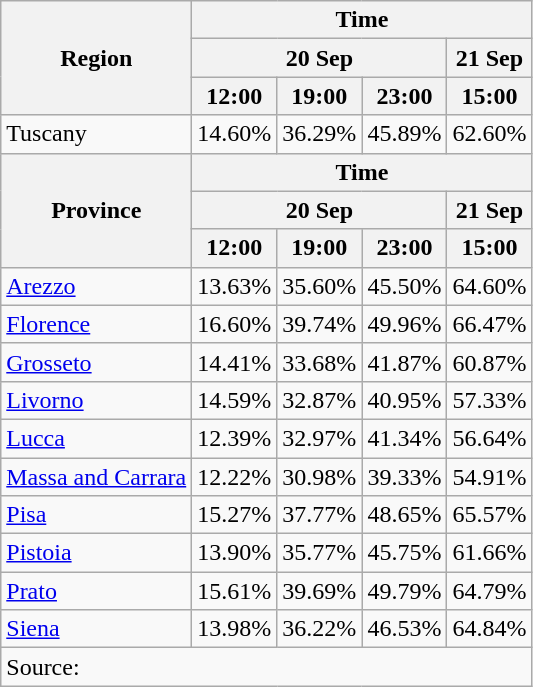<table class="wikitable" style=text-align:left>
<tr>
<th rowspan=3>Region</th>
<th colspan=4>Time</th>
</tr>
<tr>
<th colspan=3>20 Sep</th>
<th>21 Sep</th>
</tr>
<tr>
<th>12:00</th>
<th>19:00</th>
<th>23:00</th>
<th>15:00</th>
</tr>
<tr>
<td>Tuscany</td>
<td>14.60%</td>
<td>36.29%</td>
<td>45.89%</td>
<td>62.60%</td>
</tr>
<tr>
<th rowspan="3">Province</th>
<th colspan="4">Time</th>
</tr>
<tr>
<th colspan=3>20 Sep</th>
<th>21 Sep</th>
</tr>
<tr>
<th>12:00</th>
<th>19:00</th>
<th>23:00</th>
<th>15:00</th>
</tr>
<tr>
<td><a href='#'>Arezzo</a></td>
<td>13.63%</td>
<td>35.60%</td>
<td>45.50%</td>
<td>64.60%</td>
</tr>
<tr>
<td><a href='#'>Florence</a></td>
<td>16.60%</td>
<td>39.74%</td>
<td>49.96%</td>
<td>66.47%</td>
</tr>
<tr>
<td><a href='#'>Grosseto</a></td>
<td>14.41%</td>
<td>33.68%</td>
<td>41.87%</td>
<td>60.87%</td>
</tr>
<tr>
<td><a href='#'>Livorno</a></td>
<td>14.59%</td>
<td>32.87%</td>
<td>40.95%</td>
<td>57.33%</td>
</tr>
<tr>
<td><a href='#'>Lucca</a></td>
<td>12.39%</td>
<td>32.97%</td>
<td>41.34%</td>
<td>56.64%</td>
</tr>
<tr>
<td><a href='#'>Massa and Carrara</a></td>
<td>12.22%</td>
<td>30.98%</td>
<td>39.33%</td>
<td>54.91%</td>
</tr>
<tr>
<td><a href='#'>Pisa</a></td>
<td>15.27%</td>
<td>37.77%</td>
<td>48.65%</td>
<td>65.57%</td>
</tr>
<tr>
<td><a href='#'>Pistoia</a></td>
<td>13.90%</td>
<td>35.77%</td>
<td>45.75%</td>
<td>61.66%</td>
</tr>
<tr>
<td><a href='#'>Prato</a></td>
<td>15.61%</td>
<td>39.69%</td>
<td>49.79%</td>
<td>64.79%</td>
</tr>
<tr>
<td><a href='#'>Siena</a></td>
<td>13.98%</td>
<td>36.22%</td>
<td>46.53%</td>
<td>64.84%</td>
</tr>
<tr>
<td colspan=5>Source: </td>
</tr>
</table>
